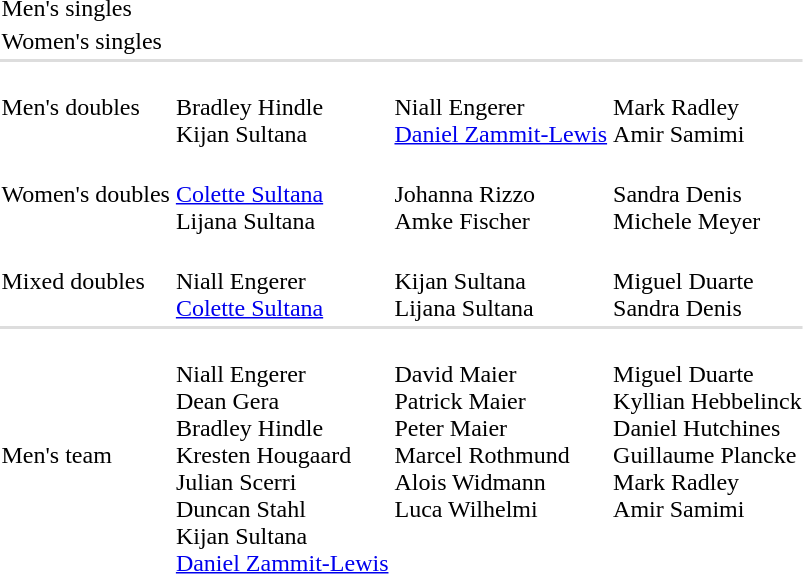<table>
<tr>
<td>Men's singles</td>
<td></td>
<td></td>
<td></td>
</tr>
<tr>
<td>Women's singles</td>
<td></td>
<td></td>
<td></td>
</tr>
<tr bgcolor=#dddddd>
<td colspan=4></td>
</tr>
<tr>
<td>Men's doubles</td>
<td><br>Bradley Hindle<br>Kijan Sultana</td>
<td><br>Niall Engerer<br><a href='#'>Daniel Zammit-Lewis</a></td>
<td><br>Mark Radley<br>Amir Samimi</td>
</tr>
<tr>
<td>Women's doubles</td>
<td><br><a href='#'>Colette Sultana</a><br>Lijana Sultana</td>
<td><br>Johanna Rizzo<br>Amke Fischer</td>
<td><br>Sandra Denis<br>Michele Meyer</td>
</tr>
<tr>
<td>Mixed doubles</td>
<td><br>Niall Engerer<br><a href='#'>Colette Sultana</a></td>
<td><br>Kijan Sultana<br>Lijana Sultana</td>
<td><br>Miguel Duarte<br>Sandra Denis</td>
</tr>
<tr bgcolor=#dddddd>
<td colspan=4></td>
</tr>
<tr>
<td>Men's team</td>
<td><br>Niall Engerer<br>Dean Gera<br>Bradley Hindle<br>Kresten Hougaard<br>Julian Scerri<br>Duncan Stahl<br>Kijan Sultana<br><a href='#'>Daniel Zammit-Lewis</a></td>
<td valign=top><br>David Maier<br>Patrick Maier<br>Peter Maier<br>Marcel Rothmund<br>Alois Widmann<br>Luca Wilhelmi</td>
<td valign=top><br>Miguel Duarte<br>Kyllian Hebbelinck<br>Daniel Hutchines<br>Guillaume Plancke<br>Mark Radley<br>Amir Samimi</td>
</tr>
</table>
